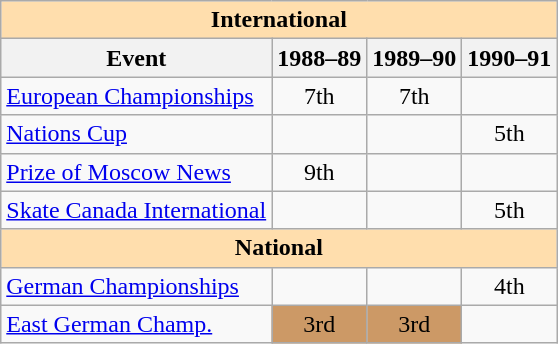<table class="wikitable" style="text-align:center">
<tr>
<th style="background-color: #ffdead; " colspan=4 align=center>International</th>
</tr>
<tr>
<th>Event</th>
<th>1988–89</th>
<th>1989–90</th>
<th>1990–91</th>
</tr>
<tr>
<td align=left><a href='#'>European Championships</a></td>
<td>7th</td>
<td>7th</td>
<td></td>
</tr>
<tr>
<td align=left><a href='#'>Nations Cup</a></td>
<td></td>
<td></td>
<td>5th</td>
</tr>
<tr>
<td align=left><a href='#'>Prize of Moscow News</a></td>
<td>9th</td>
<td></td>
<td></td>
</tr>
<tr>
<td align=left><a href='#'>Skate Canada International</a></td>
<td></td>
<td></td>
<td>5th</td>
</tr>
<tr>
<th style="background-color: #ffdead; " colspan=4 align=center>National</th>
</tr>
<tr>
<td align=left><a href='#'>German Championships</a></td>
<td></td>
<td></td>
<td>4th</td>
</tr>
<tr>
<td align=left><a href='#'>East German Champ.</a></td>
<td bgcolor=cc9966>3rd</td>
<td bgcolor=cc9966>3rd</td>
<td></td>
</tr>
</table>
